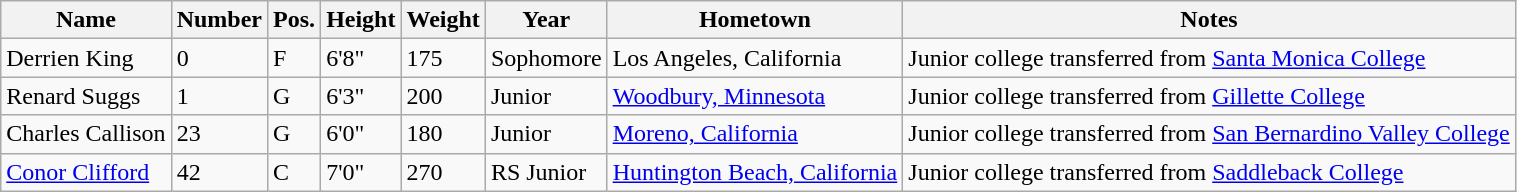<table class="wikitable sortable" border="1">
<tr>
<th>Name</th>
<th>Number</th>
<th>Pos.</th>
<th>Height</th>
<th>Weight</th>
<th>Year</th>
<th>Hometown</th>
<th class="unsortable">Notes</th>
</tr>
<tr>
<td sortname>Derrien King</td>
<td>0</td>
<td>F</td>
<td>6'8"</td>
<td>175</td>
<td>Sophomore</td>
<td>Los Angeles, California</td>
<td>Junior college transferred from <a href='#'>Santa Monica College</a></td>
</tr>
<tr>
<td sortname>Renard Suggs</td>
<td>1</td>
<td>G</td>
<td>6'3"</td>
<td>200</td>
<td>Junior</td>
<td><a href='#'>Woodbury, Minnesota</a></td>
<td>Junior college transferred from <a href='#'>Gillette College</a></td>
</tr>
<tr>
<td sortname>Charles Callison</td>
<td>23</td>
<td>G</td>
<td>6'0"</td>
<td>180</td>
<td>Junior</td>
<td><a href='#'>Moreno, California</a></td>
<td>Junior college transferred from <a href='#'>San Bernardino Valley College</a></td>
</tr>
<tr>
<td sortname><a href='#'>Conor Clifford</a></td>
<td>42</td>
<td>C</td>
<td>7'0"</td>
<td>270</td>
<td>RS Junior</td>
<td><a href='#'>Huntington Beach, California</a></td>
<td>Junior college transferred from <a href='#'>Saddleback College</a></td>
</tr>
</table>
